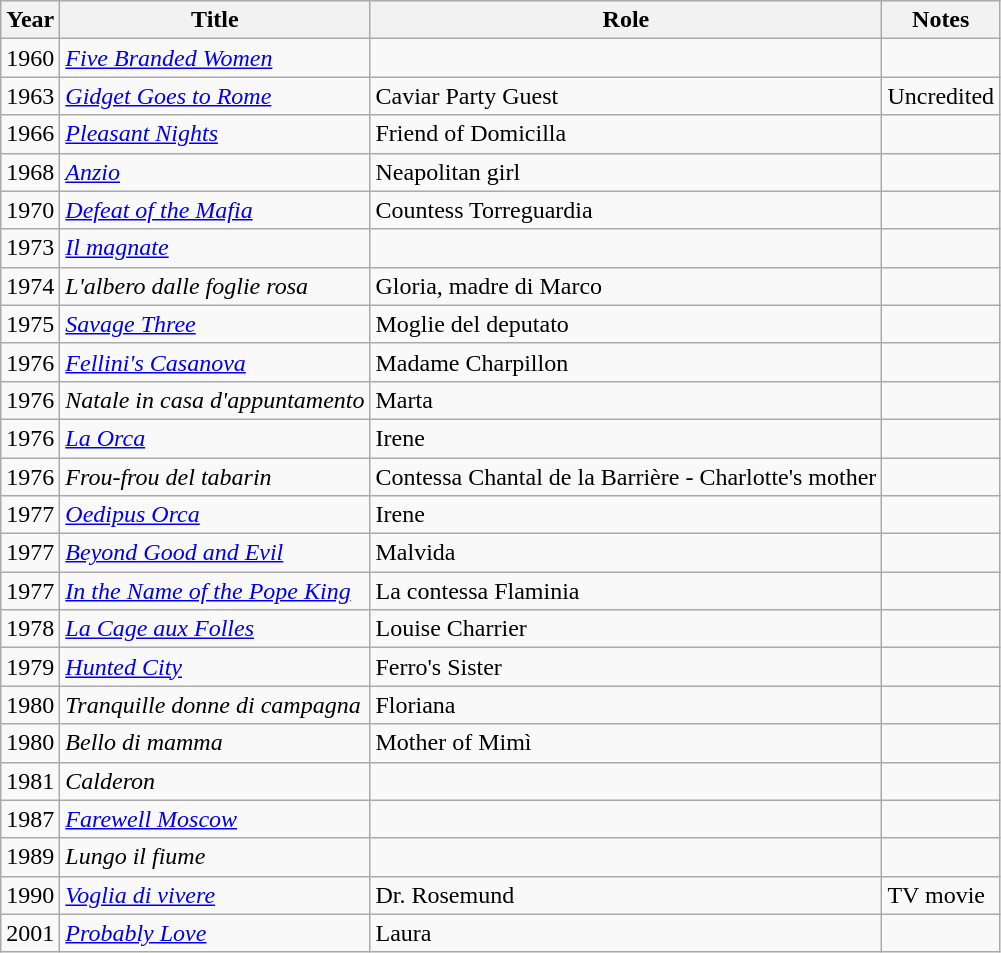<table class="wikitable">
<tr>
<th>Year</th>
<th>Title</th>
<th>Role</th>
<th>Notes</th>
</tr>
<tr>
<td>1960</td>
<td><em><a href='#'>Five Branded Women</a></em></td>
<td></td>
<td></td>
</tr>
<tr>
<td>1963</td>
<td><em><a href='#'>Gidget Goes to Rome</a></em></td>
<td>Caviar Party Guest</td>
<td>Uncredited</td>
</tr>
<tr>
<td>1966</td>
<td><em><a href='#'>Pleasant Nights</a></em></td>
<td>Friend of Domicilla</td>
<td></td>
</tr>
<tr>
<td>1968</td>
<td><em><a href='#'>Anzio</a></em></td>
<td>Neapolitan girl</td>
<td></td>
</tr>
<tr>
<td>1970</td>
<td><em><a href='#'>Defeat of the Mafia</a></em></td>
<td>Countess Torreguardia</td>
<td></td>
</tr>
<tr>
<td>1973</td>
<td><em><a href='#'>Il magnate</a></em></td>
<td></td>
<td></td>
</tr>
<tr>
<td>1974</td>
<td><em>L'albero dalle foglie rosa</em></td>
<td>Gloria, madre di Marco</td>
<td></td>
</tr>
<tr>
<td>1975</td>
<td><em><a href='#'>Savage Three</a></em></td>
<td>Moglie del deputato</td>
<td></td>
</tr>
<tr>
<td>1976</td>
<td><em><a href='#'>Fellini's Casanova</a></em></td>
<td>Madame Charpillon</td>
<td></td>
</tr>
<tr>
<td>1976</td>
<td><em>Natale in casa d'appuntamento</em></td>
<td>Marta</td>
<td></td>
</tr>
<tr>
<td>1976</td>
<td><em><a href='#'>La Orca</a></em></td>
<td>Irene</td>
<td></td>
</tr>
<tr>
<td>1976</td>
<td><em>Frou-frou del tabarin</em></td>
<td>Contessa Chantal de la Barrière - Charlotte's mother</td>
<td></td>
</tr>
<tr>
<td>1977</td>
<td><em><a href='#'>Oedipus Orca</a></em></td>
<td>Irene</td>
<td></td>
</tr>
<tr>
<td>1977</td>
<td><em><a href='#'>Beyond Good and Evil</a></em></td>
<td>Malvida</td>
<td></td>
</tr>
<tr>
<td>1977</td>
<td><em><a href='#'>In the Name of the Pope King</a></em></td>
<td>La contessa Flaminia</td>
<td></td>
</tr>
<tr>
<td>1978</td>
<td><em><a href='#'>La Cage aux Folles</a></em></td>
<td>Louise Charrier</td>
<td></td>
</tr>
<tr>
<td>1979</td>
<td><em><a href='#'>Hunted City</a></em></td>
<td>Ferro's Sister</td>
<td></td>
</tr>
<tr>
<td>1980</td>
<td><em>Tranquille donne di campagna</em></td>
<td>Floriana</td>
<td></td>
</tr>
<tr>
<td>1980</td>
<td><em>Bello di mamma</em></td>
<td>Mother of Mimì</td>
<td></td>
</tr>
<tr>
<td>1981</td>
<td><em>Calderon</em></td>
<td></td>
<td></td>
</tr>
<tr>
<td>1987</td>
<td><em><a href='#'>Farewell Moscow</a></em></td>
<td></td>
<td></td>
</tr>
<tr>
<td>1989</td>
<td><em>Lungo il fiume</em></td>
<td></td>
<td></td>
</tr>
<tr>
<td>1990</td>
<td><em><a href='#'>Voglia di vivere</a></em></td>
<td>Dr. Rosemund</td>
<td>TV movie</td>
</tr>
<tr>
<td>2001</td>
<td><em><a href='#'>Probably Love</a></em></td>
<td>Laura</td>
<td></td>
</tr>
</table>
